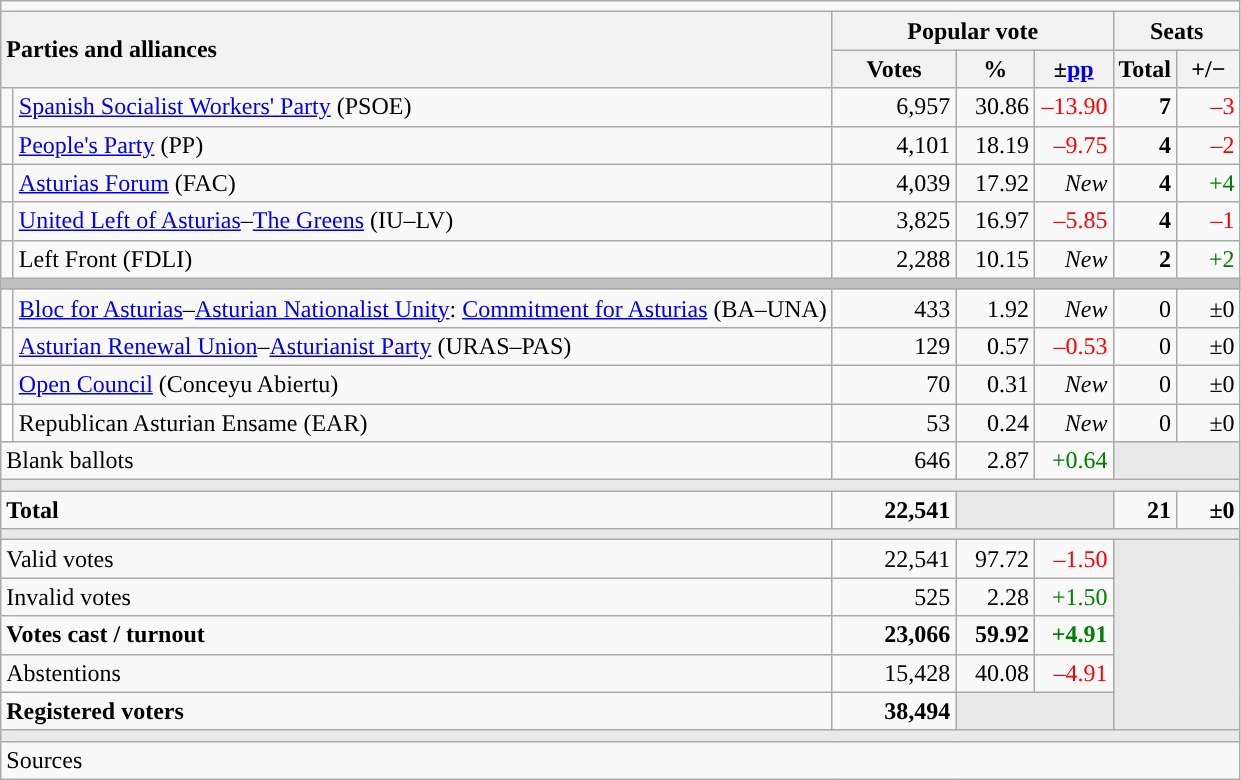<table class="wikitable" style="text-align:right;">
<tr>
<td colspan="7"></td>
</tr>
<tr>
<th style="text-align:left;" rowspan="2" colspan="2" width="525">Parties and alliances</th>
<th colspan="3">Popular vote</th>
<th colspan="2">Seats</th>
</tr>
<tr>
<th width="75">Votes</th>
<th width="45">%</th>
<th width="45">±<a href='#'>pp</a></th>
<th width="35">Total</th>
<th width="35">+/−</th>
</tr>
<tr>
<td width="1" style="color:inherit;background:"></td>
<td align="left"><a href='#'>Spanish Socialist Workers' Party</a> (PSOE)</td>
<td>6,957</td>
<td>30.86</td>
<td style="color:red;">–13.90</td>
<td><strong>7</strong></td>
<td style="color:red;">–3</td>
</tr>
<tr>
<td style="color:inherit;background:"></td>
<td align="left"><a href='#'>People's Party</a> (PP)</td>
<td>4,101</td>
<td>18.19</td>
<td style="color:red;">–9.75</td>
<td><strong>4</strong></td>
<td style="color:red;">–2</td>
</tr>
<tr>
<td style="color:inherit;background:"></td>
<td align="left"><a href='#'>Asturias Forum</a> (FAC)</td>
<td>4,039</td>
<td>17.92</td>
<td><em>New</em></td>
<td><strong>4</strong></td>
<td style="color:green;">+4</td>
</tr>
<tr>
<td style="color:inherit;background:"></td>
<td align="left"><a href='#'>United Left of Asturias</a>–<a href='#'>The Greens</a> (IU–LV)</td>
<td>3,825</td>
<td>16.97</td>
<td style="color:red;">–5.85</td>
<td><strong>4</strong></td>
<td style="color:red;">–1</td>
</tr>
<tr>
<td style="color:inherit;background:"></td>
<td align="left">Left Front (FDLI)</td>
<td>2,288</td>
<td>10.15</td>
<td><em>New</em></td>
<td><strong>2</strong></td>
<td style="color:green;">+2</td>
</tr>
<tr>
<td colspan="7" bgcolor="#C0C0C0"></td>
</tr>
<tr>
<td style="color:inherit;background:"></td>
<td align="left"><a href='#'>Bloc for Asturias</a>–<a href='#'>Asturian Nationalist Unity</a>: <a href='#'>Commitment for Asturias</a> (BA–UNA)</td>
<td>433</td>
<td>1.92</td>
<td><em>New</em></td>
<td>0</td>
<td>±0</td>
</tr>
<tr>
<td style="color:inherit;background:"></td>
<td align="left"><a href='#'>Asturian Renewal Union</a>–<a href='#'>Asturianist Party</a> (URAS–PAS)</td>
<td>129</td>
<td>0.57</td>
<td style="color:red;">–0.53</td>
<td>0</td>
<td>±0</td>
</tr>
<tr>
<td style="color:inherit;background:"></td>
<td align="left"><a href='#'>Open Council</a> (Conceyu Abiertu)</td>
<td>70</td>
<td>0.31</td>
<td><em>New</em></td>
<td>0</td>
<td>±0</td>
</tr>
<tr>
<td bgcolor="white"></td>
<td align="left">Republican Asturian Ensame (EAR)</td>
<td>53</td>
<td>0.24</td>
<td><em>New</em></td>
<td>0</td>
<td>±0</td>
</tr>
<tr>
<td align="left" colspan="2">Blank ballots</td>
<td>646</td>
<td>2.87</td>
<td style="color:green;">+0.64</td>
<td bgcolor="#E9E9E9" colspan="2"></td>
</tr>
<tr>
<td colspan="7" bgcolor="#E9E9E9"></td>
</tr>
<tr style="font-weight:bold;">
<td align="left" colspan="2">Total</td>
<td>22,541</td>
<td bgcolor="#E9E9E9" colspan="2"></td>
<td>21</td>
<td>±0</td>
</tr>
<tr>
<td colspan="7" bgcolor="#E9E9E9"></td>
</tr>
<tr>
<td align="left" colspan="2">Valid votes</td>
<td>22,541</td>
<td>97.72</td>
<td style="color:red;">–1.50</td>
<td bgcolor="#E9E9E9" colspan="2" rowspan="5"></td>
</tr>
<tr>
<td align="left" colspan="2">Invalid votes</td>
<td>525</td>
<td>2.28</td>
<td style="color:green;">+1.50</td>
</tr>
<tr style="font-weight:bold;">
<td align="left" colspan="2">Votes cast / turnout</td>
<td>23,066</td>
<td>59.92</td>
<td style="color:green;">+4.91</td>
</tr>
<tr>
<td align="left" colspan="2">Abstentions</td>
<td>15,428</td>
<td>40.08</td>
<td style="color:red;">–4.91</td>
</tr>
<tr style="font-weight:bold;">
<td align="left" colspan="2">Registered voters</td>
<td>38,494</td>
<td bgcolor="#E9E9E9" colspan="2"></td>
</tr>
<tr>
<td colspan="7" bgcolor="#E9E9E9"></td>
</tr>
<tr>
<td align="left" colspan="7">Sources</td>
</tr>
</table>
